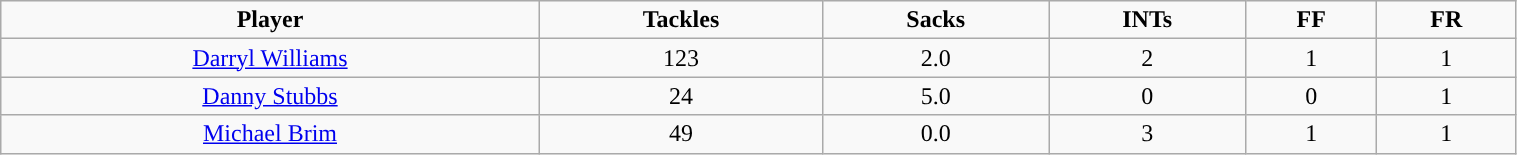<table class="wikitable" width="80%">
<tr align="center">
<td><strong>Player</strong></td>
<td><strong>Tackles</strong></td>
<td><strong>Sacks</strong></td>
<td><strong>INTs</strong></td>
<td><strong>FF</strong></td>
<td><strong>FR</strong></td>
</tr>
<tr align="center" bgcolor="">
<td><a href='#'>Darryl Williams</a></td>
<td>123</td>
<td>2.0</td>
<td>2</td>
<td>1</td>
<td>1</td>
</tr>
<tr align="center" bgcolor="">
<td><a href='#'>Danny Stubbs</a></td>
<td>24</td>
<td>5.0</td>
<td>0</td>
<td>0</td>
<td>1</td>
</tr>
<tr align="center" bgcolor="">
<td><a href='#'>Michael Brim</a></td>
<td>49</td>
<td>0.0</td>
<td>3</td>
<td>1</td>
<td>1</td>
</tr>
</table>
